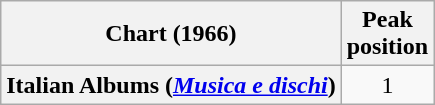<table class="wikitable plainrowheaders" style="text-align:center">
<tr>
<th scope="col">Chart (1966)</th>
<th scope="col">Peak<br>position</th>
</tr>
<tr>
<th scope="row">Italian Albums (<em><a href='#'>Musica e dischi</a></em>)</th>
<td>1</td>
</tr>
</table>
